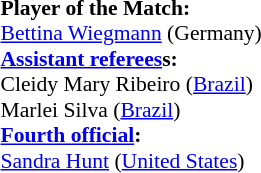<table style="width:100%; font-size:90%;">
<tr>
<td><br><strong>Player of the Match:</strong>
<br> <a href='#'>Bettina Wiegmann</a> (Germany)<br><strong><a href='#'>Assistant referees</a>s:</strong>
<br> Cleidy Mary Ribeiro (<a href='#'>Brazil</a>)
<br> Marlei Silva (<a href='#'>Brazil</a>)
<br><strong><a href='#'>Fourth official</a>:</strong>
<br> <a href='#'>Sandra Hunt</a> (<a href='#'>United States</a>)</td>
</tr>
</table>
